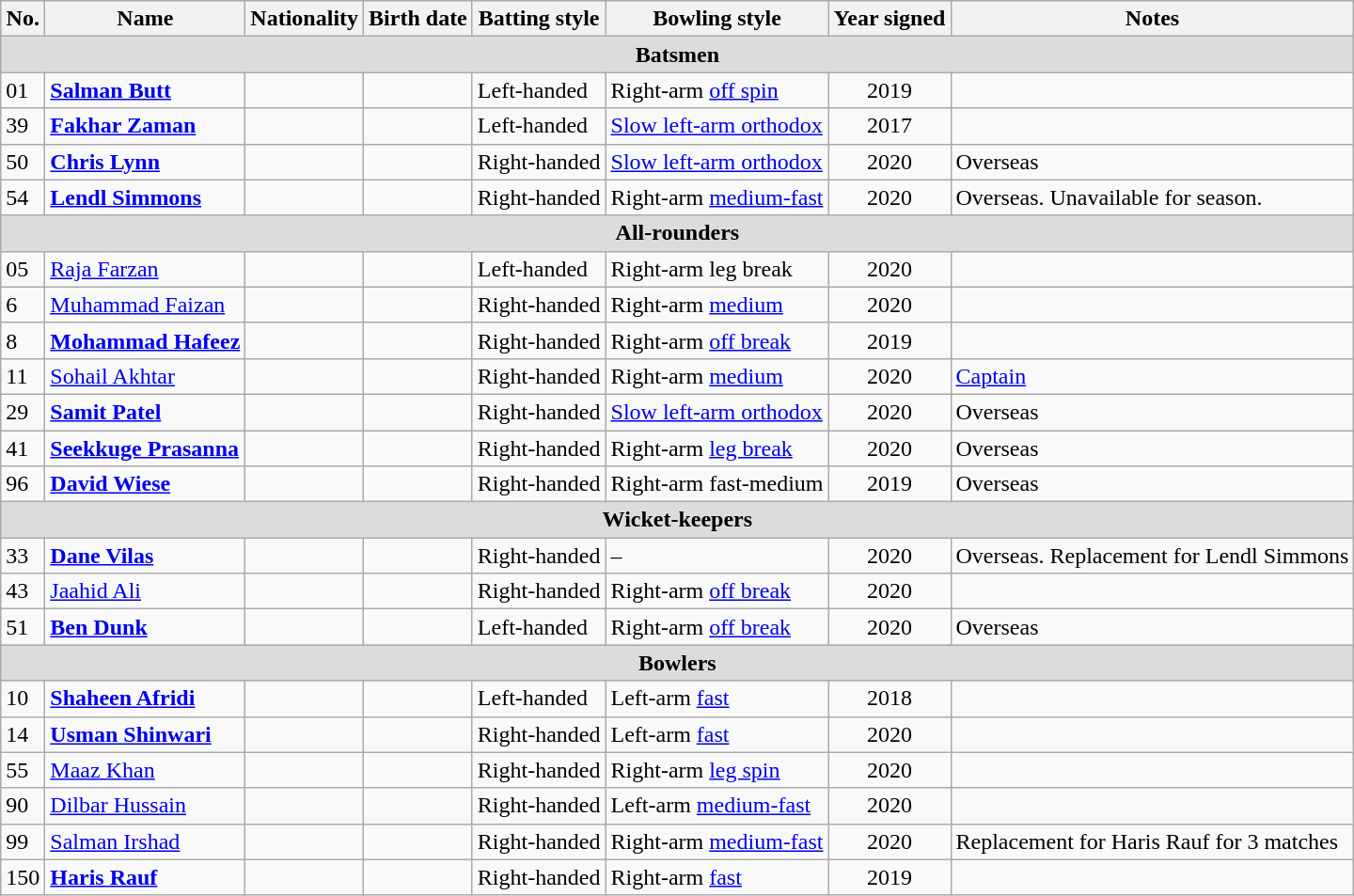<table class="wikitable">
<tr>
<th>No.</th>
<th>Name</th>
<th>Nationality</th>
<th>Birth date</th>
<th>Batting style</th>
<th>Bowling style</th>
<th>Year signed</th>
<th>Notes</th>
</tr>
<tr>
<th colspan="8" style="background:#dcdcdc; text-align:center;">Batsmen</th>
</tr>
<tr>
<td>01</td>
<td><strong><a href='#'>Salman Butt</a></strong></td>
<td></td>
<td></td>
<td>Left-handed</td>
<td>Right-arm <a href='#'>off spin</a></td>
<td style="text-align:center;">2019</td>
<td></td>
</tr>
<tr>
<td>39</td>
<td><strong><a href='#'>Fakhar Zaman</a></strong></td>
<td></td>
<td></td>
<td>Left-handed</td>
<td><a href='#'>Slow left-arm orthodox</a></td>
<td style="text-align:center;">2017</td>
<td></td>
</tr>
<tr>
<td>50</td>
<td><strong><a href='#'>Chris Lynn</a></strong></td>
<td></td>
<td></td>
<td>Right-handed</td>
<td><a href='#'>Slow left-arm orthodox</a></td>
<td style="text-align:center;">2020</td>
<td>Overseas</td>
</tr>
<tr>
<td>54</td>
<td><strong><a href='#'>Lendl Simmons</a></strong></td>
<td></td>
<td></td>
<td>Right-handed</td>
<td>Right-arm <a href='#'>medium-fast</a></td>
<td style="text-align:center;">2020</td>
<td>Overseas. Unavailable for season.</td>
</tr>
<tr>
<th colspan="8" style="background:#dcdcdc; text-align:center;">All-rounders</th>
</tr>
<tr>
<td>05</td>
<td><a href='#'>Raja Farzan</a></td>
<td></td>
<td></td>
<td>Left-handed</td>
<td>Right-arm leg break</td>
<td style="text-align:center;">2020</td>
<td></td>
</tr>
<tr>
<td>6</td>
<td><a href='#'>Muhammad Faizan</a></td>
<td></td>
<td></td>
<td>Right-handed</td>
<td>Right-arm <a href='#'>medium</a></td>
<td style="text-align:center;">2020</td>
<td></td>
</tr>
<tr>
<td>8</td>
<td><strong><a href='#'>Mohammad Hafeez</a></strong></td>
<td></td>
<td></td>
<td>Right-handed</td>
<td>Right-arm <a href='#'>off break</a></td>
<td style="text-align:center;">2019</td>
<td></td>
</tr>
<tr>
<td>11</td>
<td><a href='#'>Sohail Akhtar</a></td>
<td></td>
<td></td>
<td>Right-handed</td>
<td>Right-arm <a href='#'>medium</a></td>
<td style="text-align:center;">2020</td>
<td><a href='#'>Captain</a></td>
</tr>
<tr>
<td>29</td>
<td><strong><a href='#'>Samit Patel</a></strong></td>
<td></td>
<td></td>
<td>Right-handed</td>
<td><a href='#'>Slow left-arm orthodox</a></td>
<td style="text-align:center;">2020</td>
<td>Overseas</td>
</tr>
<tr>
<td>41</td>
<td><strong><a href='#'>Seekkuge Prasanna</a></strong></td>
<td></td>
<td></td>
<td>Right-handed</td>
<td>Right-arm <a href='#'>leg break</a></td>
<td style="text-align:center;">2020</td>
<td>Overseas</td>
</tr>
<tr>
<td>96</td>
<td><strong><a href='#'>David Wiese</a></strong></td>
<td></td>
<td></td>
<td>Right-handed</td>
<td>Right-arm fast-medium</td>
<td style="text-align:center;">2019</td>
<td>Overseas</td>
</tr>
<tr>
<th colspan="8" style="background:#dcdcdc; text-align:center;">Wicket-keepers</th>
</tr>
<tr>
<td>33</td>
<td><strong><a href='#'>Dane Vilas</a></strong></td>
<td></td>
<td></td>
<td>Right-handed</td>
<td>–</td>
<td style="text-align:center;">2020</td>
<td>Overseas. Replacement for Lendl Simmons</td>
</tr>
<tr>
<td>43</td>
<td><a href='#'>Jaahid Ali</a></td>
<td></td>
<td></td>
<td>Right-handed</td>
<td>Right-arm <a href='#'>off break</a></td>
<td style="text-align:center;">2020</td>
<td></td>
</tr>
<tr>
<td>51</td>
<td><strong><a href='#'>Ben Dunk</a></strong></td>
<td></td>
<td></td>
<td>Left-handed</td>
<td>Right-arm <a href='#'>off break</a></td>
<td style="text-align:center;">2020</td>
<td>Overseas</td>
</tr>
<tr>
<th colspan="8" style="background:#dcdcdc; text-align:center;">Bowlers</th>
</tr>
<tr>
<td>10</td>
<td><strong><a href='#'>Shaheen Afridi</a></strong></td>
<td></td>
<td></td>
<td>Left-handed</td>
<td>Left-arm <a href='#'>fast</a></td>
<td style="text-align:center;">2018</td>
<td></td>
</tr>
<tr>
<td>14</td>
<td><strong><a href='#'>Usman Shinwari</a></strong></td>
<td></td>
<td></td>
<td>Right-handed</td>
<td>Left-arm <a href='#'>fast</a></td>
<td style="text-align:center;">2020</td>
<td></td>
</tr>
<tr>
<td>55</td>
<td><a href='#'>Maaz Khan</a></td>
<td></td>
<td></td>
<td>Right-handed</td>
<td>Right-arm <a href='#'>leg spin</a></td>
<td style="text-align:center;">2020</td>
<td></td>
</tr>
<tr>
<td>90</td>
<td><a href='#'>Dilbar Hussain</a></td>
<td></td>
<td></td>
<td>Right-handed</td>
<td>Left-arm <a href='#'>medium-fast</a></td>
<td style="text-align:center;">2020</td>
<td></td>
</tr>
<tr>
<td>99</td>
<td><a href='#'>Salman Irshad</a></td>
<td></td>
<td></td>
<td>Right-handed</td>
<td>Right-arm <a href='#'>medium-fast</a></td>
<td style="text-align:center;">2020</td>
<td>Replacement for Haris Rauf for 3 matches</td>
</tr>
<tr>
<td>150</td>
<td><strong><a href='#'>Haris Rauf</a></strong></td>
<td></td>
<td></td>
<td>Right-handed</td>
<td>Right-arm <a href='#'>fast</a></td>
<td style="text-align:center;">2019</td>
<td></td>
</tr>
</table>
